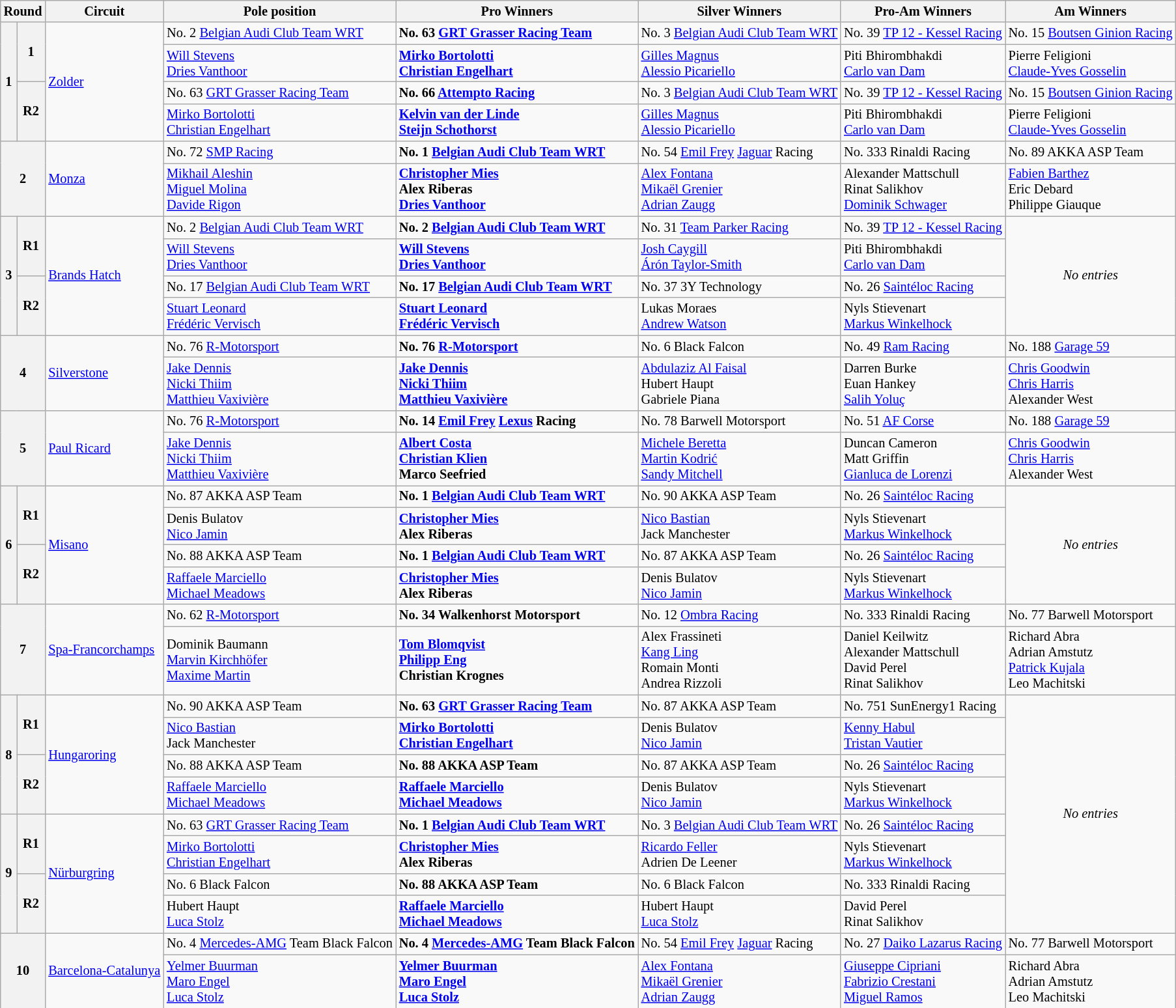<table class="wikitable" style="font-size: 85%;">
<tr>
<th colspan=2>Round</th>
<th>Circuit</th>
<th>Pole position</th>
<th>Pro Winners</th>
<th>Silver Winners</th>
<th>Pro-Am Winners</th>
<th>Am Winners</th>
</tr>
<tr>
<th rowspan=4>1</th>
<th rowspan=2>1</th>
<td rowspan=4> <a href='#'>Zolder</a></td>
<td> No. 2 <a href='#'>Belgian Audi Club Team WRT</a></td>
<td> <strong>No. 63 <a href='#'>GRT Grasser Racing Team</a></strong></td>
<td> No. 3 <a href='#'>Belgian Audi Club Team WRT</a></td>
<td> No. 39 <a href='#'>TP 12 - Kessel Racing</a></td>
<td> No. 15 <a href='#'>Boutsen Ginion Racing</a></td>
</tr>
<tr>
<td> <a href='#'>Will Stevens</a><br> <a href='#'>Dries Vanthoor</a></td>
<td> <strong><a href='#'>Mirko Bortolotti</a></strong><br> <strong><a href='#'>Christian Engelhart</a></strong></td>
<td> <a href='#'>Gilles Magnus</a><br> <a href='#'>Alessio Picariello</a></td>
<td> Piti Bhirombhakdi<br> <a href='#'>Carlo van Dam</a></td>
<td> Pierre Feligioni<br> <a href='#'>Claude-Yves Gosselin</a></td>
</tr>
<tr>
<th rowspan=2>R2</th>
<td> No. 63 <a href='#'>GRT Grasser Racing Team</a></td>
<td> <strong>No. 66 <a href='#'>Attempto Racing</a></strong></td>
<td> No. 3 <a href='#'>Belgian Audi Club Team WRT</a></td>
<td> No. 39 <a href='#'>TP 12 - Kessel Racing</a></td>
<td> No. 15 <a href='#'>Boutsen Ginion Racing</a></td>
</tr>
<tr>
<td> <a href='#'>Mirko Bortolotti</a><br> <a href='#'>Christian Engelhart</a></td>
<td> <strong><a href='#'>Kelvin van der Linde</a></strong><br> <strong><a href='#'>Steijn Schothorst</a></strong></td>
<td> <a href='#'>Gilles Magnus</a><br> <a href='#'>Alessio Picariello</a></td>
<td> Piti Bhirombhakdi<br> <a href='#'>Carlo van Dam</a></td>
<td> Pierre Feligioni<br> <a href='#'>Claude-Yves Gosselin</a></td>
</tr>
<tr>
<th rowspan=2 colspan=2>2</th>
<td rowspan=2> <a href='#'>Monza</a></td>
<td> No. 72 <a href='#'>SMP Racing</a></td>
<td> <strong>No. 1 <a href='#'>Belgian Audi Club Team WRT</a></strong></td>
<td> No. 54 <a href='#'>Emil Frey</a> <a href='#'>Jaguar</a> Racing</td>
<td> No. 333 Rinaldi Racing</td>
<td> No. 89 AKKA ASP Team</td>
</tr>
<tr>
<td> <a href='#'>Mikhail Aleshin</a><br> <a href='#'>Miguel Molina</a><br> <a href='#'>Davide Rigon</a></td>
<td> <strong><a href='#'>Christopher Mies</a></strong><br> <strong>Alex Riberas</strong><br> <strong><a href='#'>Dries Vanthoor</a></strong></td>
<td> <a href='#'>Alex Fontana</a><br> <a href='#'>Mikaël Grenier</a><br> <a href='#'>Adrian Zaugg</a></td>
<td> Alexander Mattschull<br> Rinat Salikhov<br> <a href='#'>Dominik Schwager</a></td>
<td> <a href='#'>Fabien Barthez</a><br> Eric Debard<br> Philippe Giauque</td>
</tr>
<tr>
<th rowspan=4>3</th>
<th rowspan=2>R1</th>
<td rowspan=4> <a href='#'>Brands Hatch</a></td>
<td> No. 2 <a href='#'>Belgian Audi Club Team WRT</a></td>
<td> <strong>No. 2 <a href='#'>Belgian Audi Club Team WRT</a></strong></td>
<td> No. 31 <a href='#'>Team Parker Racing</a></td>
<td> No. 39 <a href='#'>TP 12 - Kessel Racing</a></td>
<td rowspan=4 align=center><em>No entries</em></td>
</tr>
<tr>
<td> <a href='#'>Will Stevens</a><br> <a href='#'>Dries Vanthoor</a></td>
<td> <strong><a href='#'>Will Stevens</a></strong><br> <strong><a href='#'>Dries Vanthoor</a></strong></td>
<td> <a href='#'>Josh Caygill</a><br> <a href='#'>Árón Taylor-Smith</a></td>
<td> Piti Bhirombhakdi<br> <a href='#'>Carlo van Dam</a></td>
</tr>
<tr>
<th rowspan=2>R2</th>
<td> No. 17 <a href='#'>Belgian Audi Club Team WRT</a></td>
<td> <strong>No. 17 <a href='#'>Belgian Audi Club Team WRT</a></strong></td>
<td> No. 37 3Y Technology</td>
<td> No. 26 <a href='#'>Saintéloc Racing</a></td>
</tr>
<tr>
<td> <a href='#'>Stuart Leonard</a><br> <a href='#'>Frédéric Vervisch</a></td>
<td> <strong><a href='#'>Stuart Leonard</a></strong><br> <strong><a href='#'>Frédéric Vervisch</a></strong></td>
<td> Lukas Moraes<br> <a href='#'>Andrew Watson</a></td>
<td> Nyls Stievenart<br> <a href='#'>Markus Winkelhock</a></td>
</tr>
<tr>
<th rowspan=2 colspan=2>4</th>
<td rowspan=2> <a href='#'>Silverstone</a></td>
<td> No. 76 <a href='#'>R-Motorsport</a></td>
<td> <strong>No. 76 <a href='#'>R-Motorsport</a></strong></td>
<td> No. 6 Black Falcon</td>
<td> No. 49 <a href='#'>Ram Racing</a></td>
<td> No. 188 <a href='#'>Garage 59</a></td>
</tr>
<tr>
<td> <a href='#'>Jake Dennis</a><br> <a href='#'>Nicki Thiim</a><br> <a href='#'>Matthieu Vaxivière</a></td>
<td> <strong><a href='#'>Jake Dennis</a></strong><br> <strong><a href='#'>Nicki Thiim</a></strong><br> <strong><a href='#'>Matthieu Vaxivière</a></strong></td>
<td> <a href='#'>Abdulaziz Al Faisal</a><br> Hubert Haupt<br> Gabriele Piana</td>
<td> Darren Burke<br> Euan Hankey<br> <a href='#'>Salih Yoluç</a></td>
<td> <a href='#'>Chris Goodwin</a><br> <a href='#'>Chris Harris</a><br> Alexander West</td>
</tr>
<tr>
<th rowspan=2 colspan=2>5</th>
<td rowspan=2> <a href='#'>Paul Ricard</a></td>
<td> No. 76 <a href='#'>R-Motorsport</a></td>
<td> <strong>No. 14 <a href='#'>Emil Frey</a> <a href='#'>Lexus</a> Racing</strong></td>
<td> No. 78 Barwell Motorsport</td>
<td> No. 51 <a href='#'>AF Corse</a></td>
<td> No. 188 <a href='#'>Garage 59</a></td>
</tr>
<tr>
<td> <a href='#'>Jake Dennis</a><br> <a href='#'>Nicki Thiim</a><br> <a href='#'>Matthieu Vaxivière</a></td>
<td> <strong><a href='#'>Albert Costa</a></strong><br> <strong><a href='#'>Christian Klien</a></strong><br> <strong>Marco Seefried</strong></td>
<td> <a href='#'>Michele Beretta</a><br> <a href='#'>Martin Kodrić</a><br> <a href='#'>Sandy Mitchell</a></td>
<td> Duncan Cameron<br> Matt Griffin<br> <a href='#'>Gianluca de Lorenzi</a></td>
<td> <a href='#'>Chris Goodwin</a><br> <a href='#'>Chris Harris</a><br> Alexander West</td>
</tr>
<tr>
<th rowspan=4>6</th>
<th rowspan=2>R1</th>
<td rowspan=4> <a href='#'>Misano</a></td>
<td> No. 87 AKKA ASP Team</td>
<td> <strong>No. 1 <a href='#'>Belgian Audi Club Team WRT</a></strong></td>
<td> No. 90 AKKA ASP Team</td>
<td> No. 26 <a href='#'>Saintéloc Racing</a></td>
<td rowspan=4 align=center><em>No entries</em></td>
</tr>
<tr>
<td> Denis Bulatov<br> <a href='#'>Nico Jamin</a></td>
<td> <strong><a href='#'>Christopher Mies</a></strong><br> <strong>Alex Riberas</strong></td>
<td> <a href='#'>Nico Bastian</a><br> Jack Manchester</td>
<td> Nyls Stievenart<br> <a href='#'>Markus Winkelhock</a></td>
</tr>
<tr>
<th rowspan=2>R2</th>
<td> No. 88 AKKA ASP Team</td>
<td> <strong>No. 1 <a href='#'>Belgian Audi Club Team WRT</a></strong></td>
<td> No. 87 AKKA ASP Team</td>
<td> No. 26 <a href='#'>Saintéloc Racing</a></td>
</tr>
<tr>
<td> <a href='#'>Raffaele Marciello</a><br> <a href='#'>Michael Meadows</a></td>
<td> <strong><a href='#'>Christopher Mies</a></strong><br> <strong>Alex Riberas</strong></td>
<td> Denis Bulatov<br> <a href='#'>Nico Jamin</a></td>
<td> Nyls Stievenart<br> <a href='#'>Markus Winkelhock</a></td>
</tr>
<tr>
<th rowspan=2 colspan=2>7</th>
<td rowspan=2> <a href='#'>Spa-Francorchamps</a></td>
<td> No. 62 <a href='#'>R-Motorsport</a></td>
<td> <strong>No. 34 Walkenhorst Motorsport</strong></td>
<td> No. 12 <a href='#'>Ombra Racing</a></td>
<td> No. 333 Rinaldi Racing</td>
<td> No. 77 Barwell Motorsport</td>
</tr>
<tr>
<td> Dominik Baumann<br> <a href='#'>Marvin Kirchhöfer</a><br> <a href='#'>Maxime Martin</a></td>
<td> <strong><a href='#'>Tom Blomqvist</a></strong><br> <strong><a href='#'>Philipp Eng</a></strong><br> <strong>Christian Krognes</strong></td>
<td> Alex Frassineti<br> <a href='#'>Kang Ling</a><br> Romain Monti<br> Andrea Rizzoli</td>
<td> Daniel Keilwitz<br> Alexander Mattschull<br> David Perel<br> Rinat Salikhov</td>
<td> Richard Abra<br> Adrian Amstutz<br> <a href='#'>Patrick Kujala</a><br> Leo Machitski</td>
</tr>
<tr>
<th rowspan=4>8</th>
<th rowspan=2>R1</th>
<td rowspan=4> <a href='#'>Hungaroring</a></td>
<td> No. 90 AKKA ASP Team</td>
<td> <strong>No. 63 <a href='#'>GRT Grasser Racing Team</a></strong></td>
<td> No. 87 AKKA ASP Team</td>
<td> No. 751 SunEnergy1 Racing</td>
<td rowspan=8 align=center><em>No entries</em></td>
</tr>
<tr>
<td> <a href='#'>Nico Bastian</a><br> Jack Manchester</td>
<td> <strong><a href='#'>Mirko Bortolotti</a></strong><br> <strong><a href='#'>Christian Engelhart</a></strong></td>
<td> Denis Bulatov<br> <a href='#'>Nico Jamin</a></td>
<td> <a href='#'>Kenny Habul</a><br> <a href='#'>Tristan Vautier</a></td>
</tr>
<tr>
<th rowspan=2>R2</th>
<td> No. 88 AKKA ASP Team</td>
<td> <strong>No. 88 AKKA ASP Team</strong></td>
<td> No. 87 AKKA ASP Team</td>
<td> No. 26 <a href='#'>Saintéloc Racing</a></td>
</tr>
<tr>
<td> <a href='#'>Raffaele Marciello</a><br> <a href='#'>Michael Meadows</a></td>
<td> <strong><a href='#'>Raffaele Marciello</a></strong><br> <strong><a href='#'>Michael Meadows</a></strong></td>
<td> Denis Bulatov<br> <a href='#'>Nico Jamin</a></td>
<td> Nyls Stievenart<br> <a href='#'>Markus Winkelhock</a></td>
</tr>
<tr>
<th rowspan=4>9</th>
<th rowspan=2>R1</th>
<td rowspan=4> <a href='#'>Nürburgring</a></td>
<td> No. 63 <a href='#'>GRT Grasser Racing Team</a></td>
<td> <strong>No. 1 <a href='#'>Belgian Audi Club Team WRT</a></strong></td>
<td> No. 3 <a href='#'>Belgian Audi Club Team WRT</a></td>
<td> No. 26 <a href='#'>Saintéloc Racing</a></td>
</tr>
<tr>
<td> <a href='#'>Mirko Bortolotti</a><br> <a href='#'>Christian Engelhart</a></td>
<td> <strong><a href='#'>Christopher Mies</a></strong><br> <strong>Alex Riberas</strong></td>
<td> <a href='#'>Ricardo Feller</a><br> Adrien De Leener</td>
<td> Nyls Stievenart<br> <a href='#'>Markus Winkelhock</a></td>
</tr>
<tr>
<th rowspan=2>R2</th>
<td> No. 6 Black Falcon</td>
<td> <strong>No. 88 AKKA ASP Team</strong></td>
<td> No. 6 Black Falcon</td>
<td> No. 333 Rinaldi Racing</td>
</tr>
<tr>
<td> Hubert Haupt<br> <a href='#'>Luca Stolz</a></td>
<td> <strong><a href='#'>Raffaele Marciello</a></strong><br> <strong><a href='#'>Michael Meadows</a></strong></td>
<td> Hubert Haupt<br> <a href='#'>Luca Stolz</a></td>
<td> David Perel<br> Rinat Salikhov</td>
</tr>
<tr>
<th rowspan=2 colspan=2>10</th>
<td rowspan=2> <a href='#'>Barcelona-Catalunya</a></td>
<td> No. 4 <a href='#'>Mercedes-AMG</a> Team Black Falcon</td>
<td> <strong>No. 4 <a href='#'>Mercedes-AMG</a> Team Black Falcon</strong></td>
<td> No. 54 <a href='#'>Emil Frey</a> <a href='#'>Jaguar</a> Racing</td>
<td> No. 27 <a href='#'>Daiko Lazarus Racing</a></td>
<td> No. 77 Barwell Motorsport</td>
</tr>
<tr>
<td> <a href='#'>Yelmer Buurman</a><br> <a href='#'>Maro Engel</a><br> <a href='#'>Luca Stolz</a></td>
<td> <strong><a href='#'>Yelmer Buurman</a></strong><br> <strong><a href='#'>Maro Engel</a></strong><br> <strong><a href='#'>Luca Stolz</a></strong></td>
<td> <a href='#'>Alex Fontana</a><br> <a href='#'>Mikaël Grenier</a><br> <a href='#'>Adrian Zaugg</a></td>
<td> <a href='#'>Giuseppe Cipriani</a><br> <a href='#'>Fabrizio Crestani</a><br> <a href='#'>Miguel Ramos</a></td>
<td> Richard Abra<br> Adrian Amstutz<br> Leo Machitski</td>
</tr>
</table>
